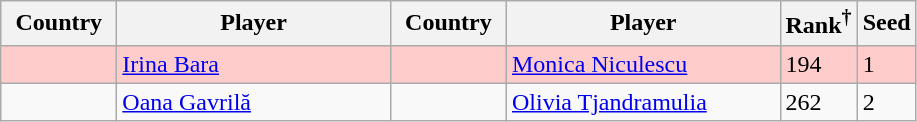<table class="sortable wikitable nowrap">
<tr>
<th width="70">Country</th>
<th width="175">Player</th>
<th width="70">Country</th>
<th width="175">Player</th>
<th>Rank<sup>†</sup></th>
<th>Seed</th>
</tr>
<tr style="background:#fcc;">
<td></td>
<td><a href='#'>Irina Bara</a></td>
<td></td>
<td><a href='#'>Monica Niculescu</a></td>
<td>194</td>
<td>1</td>
</tr>
<tr>
<td></td>
<td><a href='#'>Oana Gavrilă</a></td>
<td></td>
<td><a href='#'>Olivia Tjandramulia</a></td>
<td>262</td>
<td>2</td>
</tr>
</table>
